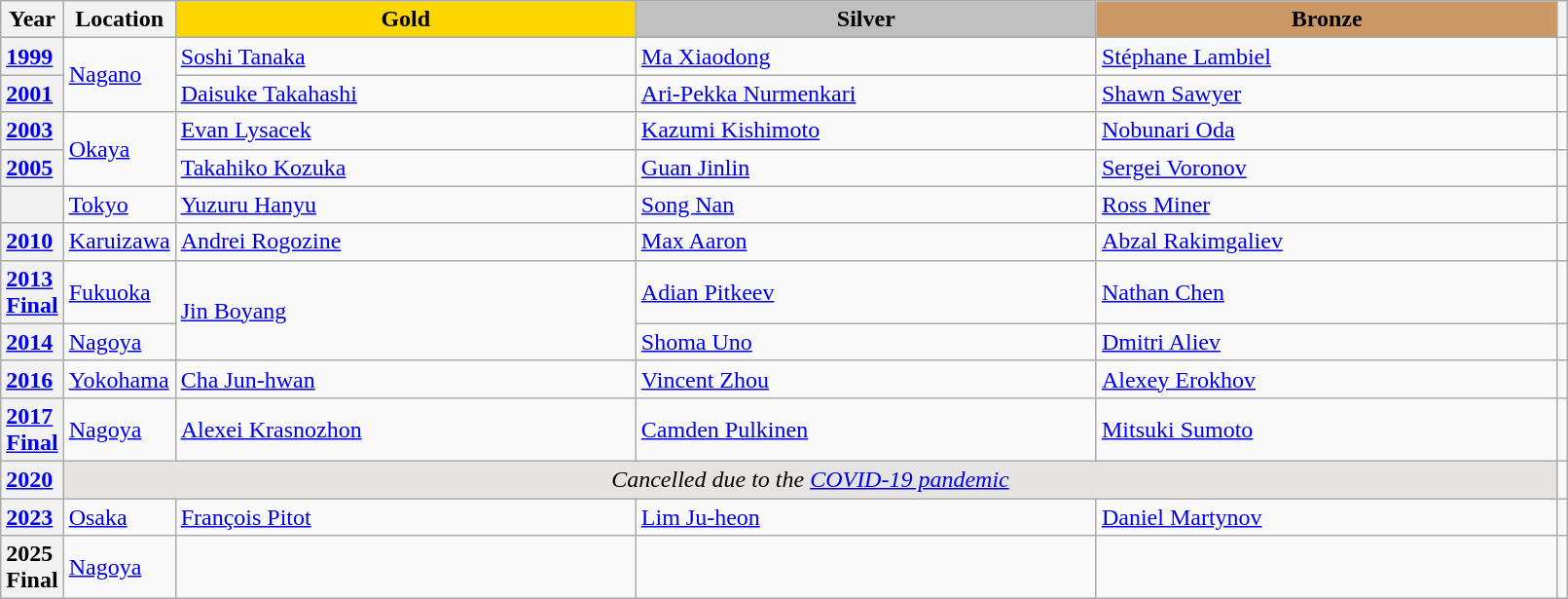<table class="wikitable unsortable" style="text-align:left; width:85%">
<tr>
<th scope="col" style="text-align:center">Year</th>
<th scope="col" style="text-align:center">Location</th>
<td scope="col" style="text-align:center; width:30%; background:gold"><strong>Gold</strong></td>
<td scope="col" style="text-align:center; width:30%; background:silver"><strong>Silver</strong></td>
<td scope="col" style="text-align:center; width:30%; background:#c96"><strong>Bronze</strong></td>
<th scope="col" style="text-align:center"></th>
</tr>
<tr>
<th scope="row" style="text-align:left"><a href='#'>1999</a></th>
<td rowspan="2"><a href='#'>Nagano</a></td>
<td> <a href='#'>Soshi Tanaka</a></td>
<td> <a href='#'>Ma Xiaodong</a></td>
<td> <a href='#'>Stéphane Lambiel</a></td>
<td></td>
</tr>
<tr>
<th scope="row" style="text-align:left"><a href='#'>2001</a></th>
<td> <a href='#'>Daisuke Takahashi</a></td>
<td> <a href='#'>Ari-Pekka Nurmenkari</a></td>
<td> <a href='#'>Shawn Sawyer</a></td>
<td></td>
</tr>
<tr>
<th scope="row" style="text-align:left"><a href='#'>2003</a></th>
<td rowspan="2"><a href='#'>Okaya</a></td>
<td> <a href='#'>Evan Lysacek</a></td>
<td> <a href='#'>Kazumi Kishimoto</a></td>
<td> <a href='#'>Nobunari Oda</a></td>
<td></td>
</tr>
<tr>
<th scope="row" style="text-align:left"><a href='#'>2005</a></th>
<td> <a href='#'>Takahiko Kozuka</a></td>
<td> <a href='#'>Guan Jinlin</a></td>
<td> <a href='#'>Sergei Voronov</a></td>
<td></td>
</tr>
<tr>
<th scope="row" style="text-align:left"></th>
<td><a href='#'>Tokyo</a></td>
<td> <a href='#'>Yuzuru Hanyu</a></td>
<td> <a href='#'>Song Nan</a></td>
<td> <a href='#'>Ross Miner</a></td>
<td></td>
</tr>
<tr>
<th scope="row" style="text-align:left"><a href='#'>2010</a></th>
<td><a href='#'>Karuizawa</a></td>
<td> <a href='#'>Andrei Rogozine</a></td>
<td> <a href='#'>Max Aaron</a></td>
<td> <a href='#'>Abzal Rakimgaliev</a></td>
<td></td>
</tr>
<tr>
<th scope="row" style="text-align:left"><a href='#'>2013 Final</a></th>
<td><a href='#'>Fukuoka</a></td>
<td rowspan="2"> <a href='#'>Jin Boyang</a></td>
<td> <a href='#'>Adian Pitkeev</a></td>
<td> <a href='#'>Nathan Chen</a></td>
<td></td>
</tr>
<tr>
<th scope="row" style="text-align:left"><a href='#'>2014</a></th>
<td><a href='#'>Nagoya</a></td>
<td> <a href='#'>Shoma Uno</a></td>
<td> <a href='#'>Dmitri Aliev</a></td>
<td></td>
</tr>
<tr>
<th scope="row" style="text-align:left"><a href='#'>2016</a></th>
<td><a href='#'>Yokohama</a></td>
<td> <a href='#'>Cha Jun-hwan</a></td>
<td> <a href='#'>Vincent Zhou</a></td>
<td> <a href='#'>Alexey Erokhov</a></td>
<td></td>
</tr>
<tr>
<th scope="row" style="text-align:left"><a href='#'>2017 Final</a></th>
<td><a href='#'>Nagoya</a></td>
<td> <a href='#'>Alexei Krasnozhon</a></td>
<td> <a href='#'>Camden Pulkinen</a></td>
<td> <a href='#'>Mitsuki Sumoto</a></td>
<td></td>
</tr>
<tr>
<th scope="row" style="text-align:left"><a href='#'>2020</a></th>
<td colspan="4" align="center" bgcolor="e5e4e2"><em>Cancelled due to the <a href='#'>COVID-19 pandemic</a></em></td>
<td></td>
</tr>
<tr>
<th scope="row" style="text-align:left"><a href='#'>2023</a></th>
<td><a href='#'>Osaka</a></td>
<td> <a href='#'>François Pitot</a></td>
<td> <a href='#'>Lim Ju-heon</a></td>
<td> <a href='#'>Daniel Martynov</a></td>
<td></td>
</tr>
<tr>
<th scope="row" style="text-align:left">2025 Final</th>
<td><a href='#'>Nagoya</a></td>
<td></td>
<td></td>
<td></td>
<td></td>
</tr>
</table>
